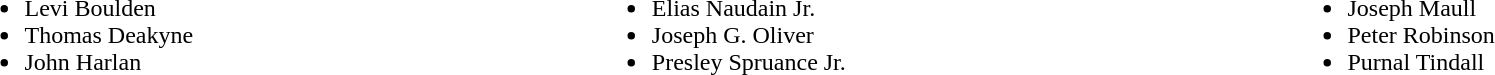<table width=100%>
<tr valign=top>
<td><br><ul><li>Levi Boulden</li><li>Thomas Deakyne</li><li>John Harlan</li></ul></td>
<td><br><ul><li>Elias Naudain Jr.</li><li>Joseph G. Oliver</li><li>Presley Spruance Jr.</li></ul></td>
<td><br><ul><li>Joseph Maull</li><li>Peter Robinson</li><li>Purnal Tindall</li></ul></td>
</tr>
</table>
